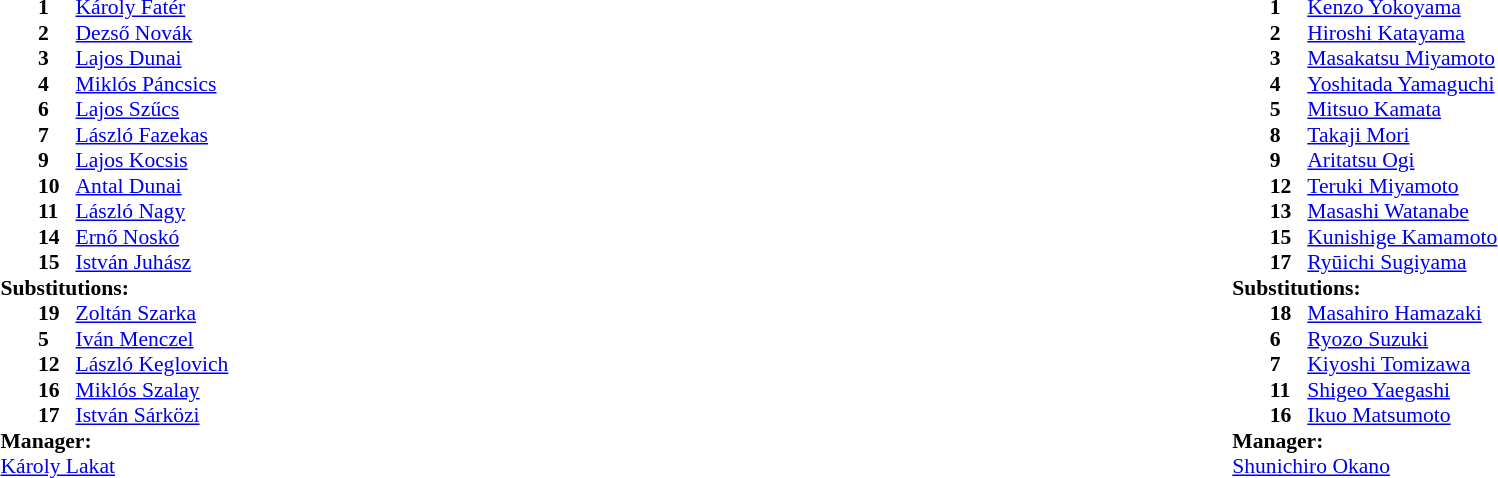<table width="100%">
<tr>
<td valign="top" width="40%"><br><table style="font-size:90%" cellspacing="0" cellpadding="0">
<tr>
<th width=25></th>
<th width=25></th>
</tr>
<tr>
<td></td>
<td><strong>1</strong></td>
<td><a href='#'>Károly Fatér</a></td>
<td></td>
<td></td>
</tr>
<tr>
<td></td>
<td><strong>2</strong></td>
<td><a href='#'>Dezső Novák</a></td>
</tr>
<tr>
<td></td>
<td><strong>3</strong></td>
<td><a href='#'>Lajos Dunai</a></td>
</tr>
<tr>
<td></td>
<td><strong>4</strong></td>
<td><a href='#'>Miklós Páncsics</a></td>
</tr>
<tr>
<td></td>
<td><strong>6</strong></td>
<td><a href='#'>Lajos Szűcs</a></td>
</tr>
<tr>
<td></td>
<td><strong>7</strong></td>
<td><a href='#'>László Fazekas</a></td>
</tr>
<tr>
<td></td>
<td><strong>9</strong></td>
<td><a href='#'>Lajos Kocsis</a></td>
<td></td>
<td></td>
</tr>
<tr>
<td></td>
<td><strong>10</strong></td>
<td><a href='#'>Antal Dunai</a></td>
</tr>
<tr>
<td></td>
<td><strong>11</strong></td>
<td><a href='#'>László Nagy</a></td>
</tr>
<tr>
<td></td>
<td><strong>14</strong></td>
<td><a href='#'>Ernő Noskó</a></td>
</tr>
<tr>
<td></td>
<td><strong>15</strong></td>
<td><a href='#'>István Juhász</a></td>
</tr>
<tr>
<td colspan=3><strong>Substitutions:</strong></td>
</tr>
<tr>
<td></td>
<td><strong>19</strong></td>
<td><a href='#'>Zoltán Szarka</a></td>
<td></td>
<td></td>
</tr>
<tr>
<td></td>
<td><strong>5</strong></td>
<td><a href='#'>Iván Menczel</a></td>
<td></td>
<td></td>
</tr>
<tr>
<td></td>
<td><strong>12</strong></td>
<td><a href='#'>László Keglovich</a></td>
</tr>
<tr>
<td></td>
<td><strong>16</strong></td>
<td><a href='#'>Miklós Szalay</a></td>
</tr>
<tr>
<td></td>
<td><strong>17</strong></td>
<td><a href='#'>István Sárközi</a></td>
</tr>
<tr>
<td colspan=3><strong>Manager:</strong></td>
</tr>
<tr>
<td colspan=3> <a href='#'>Károly Lakat</a></td>
</tr>
</table>
</td>
<td valign="top" width="50%"><br><table style="font-size:90%; margin:auto" cellspacing="0" cellpadding="0">
<tr>
<th width=25></th>
<th width=25></th>
</tr>
<tr>
<td></td>
<td><strong>1</strong></td>
<td><a href='#'>Kenzo Yokoyama</a></td>
</tr>
<tr>
<td></td>
<td><strong>2</strong></td>
<td><a href='#'>Hiroshi Katayama</a></td>
</tr>
<tr>
<td></td>
<td><strong>3</strong></td>
<td><a href='#'>Masakatsu Miyamoto</a></td>
<td></td>
<td></td>
</tr>
<tr>
<td></td>
<td><strong>4</strong></td>
<td><a href='#'>Yoshitada Yamaguchi</a></td>
</tr>
<tr>
<td></td>
<td><strong>5</strong></td>
<td><a href='#'>Mitsuo Kamata</a></td>
</tr>
<tr>
<td></td>
<td><strong>8</strong></td>
<td><a href='#'>Takaji Mori</a></td>
</tr>
<tr>
<td></td>
<td><strong>9</strong></td>
<td><a href='#'>Aritatsu Ogi</a></td>
</tr>
<tr>
<td></td>
<td><strong>12</strong></td>
<td><a href='#'>Teruki Miyamoto</a></td>
<td></td>
<td></td>
</tr>
<tr>
<td></td>
<td><strong>13</strong></td>
<td><a href='#'>Masashi Watanabe</a></td>
</tr>
<tr>
<td></td>
<td><strong>15</strong></td>
<td><a href='#'>Kunishige Kamamoto</a></td>
</tr>
<tr>
<td></td>
<td><strong>17</strong></td>
<td><a href='#'>Ryūichi Sugiyama</a></td>
</tr>
<tr>
<td colspan=3><strong>Substitutions:</strong></td>
</tr>
<tr>
<td></td>
<td><strong>18</strong></td>
<td><a href='#'>Masahiro Hamazaki</a></td>
</tr>
<tr>
<td></td>
<td><strong>6</strong></td>
<td><a href='#'>Ryozo Suzuki</a></td>
</tr>
<tr>
<td></td>
<td><strong>7</strong></td>
<td><a href='#'>Kiyoshi Tomizawa</a></td>
<td></td>
<td></td>
</tr>
<tr>
<td></td>
<td><strong>11</strong></td>
<td><a href='#'>Shigeo Yaegashi</a></td>
<td></td>
<td></td>
</tr>
<tr>
<td></td>
<td><strong>16</strong></td>
<td><a href='#'>Ikuo Matsumoto</a></td>
</tr>
<tr>
<td colspan=3><strong>Manager:</strong></td>
</tr>
<tr>
<td colspan=3> <a href='#'>Shunichiro Okano</a></td>
</tr>
</table>
</td>
</tr>
</table>
